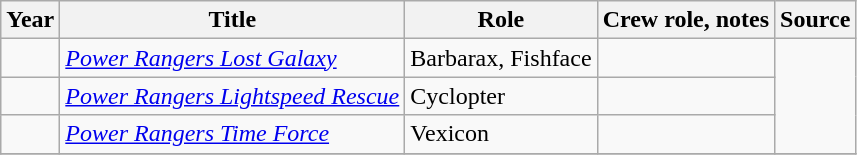<table class="wikitable sortable plainrowheaders">
<tr>
<th>Year</th>
<th>Title</th>
<th>Role</th>
<th class="unsortable">Crew role, notes</th>
<th class="unsortable">Source</th>
</tr>
<tr>
<td></td>
<td><em><a href='#'>Power Rangers Lost Galaxy</a></em></td>
<td>Barbarax, Fishface</td>
<td></td>
<td rowspan="3"></td>
</tr>
<tr>
<td></td>
<td><em><a href='#'>Power Rangers Lightspeed Rescue</a></em></td>
<td>Cyclopter</td>
<td></td>
</tr>
<tr>
<td></td>
<td><em><a href='#'>Power Rangers Time Force</a></em></td>
<td>Vexicon</td>
<td></td>
</tr>
<tr>
</tr>
</table>
